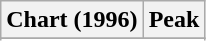<table class="wikitable plainrowheaders sortable" style="text-align:center">
<tr>
<th scope="col">Chart (1996)</th>
<th scope="col">Peak</th>
</tr>
<tr>
</tr>
<tr>
</tr>
<tr>
</tr>
<tr>
</tr>
</table>
